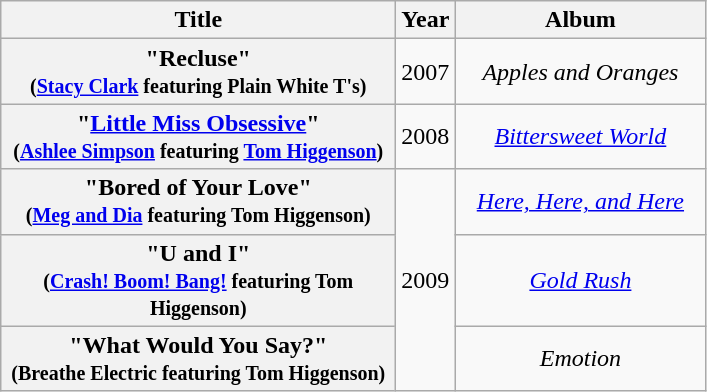<table class="wikitable plainrowheaders" style="text-align:center;">
<tr>
<th scope="col" style="width:16em;">Title</th>
<th scope="col" style="width:1em;">Year</th>
<th scope="col" style="width:10em;">Album</th>
</tr>
<tr>
<th scope="row">"Recluse"<br><small>(<a href='#'>Stacy Clark</a> featuring Plain White T's)</small></th>
<td>2007</td>
<td><em>Apples and Oranges</em></td>
</tr>
<tr>
<th scope="row">"<a href='#'>Little Miss Obsessive</a>"<br><small>(<a href='#'>Ashlee Simpson</a> featuring <a href='#'>Tom Higgenson</a>)</small></th>
<td>2008</td>
<td><em><a href='#'>Bittersweet World</a></em></td>
</tr>
<tr>
<th scope="row">"Bored of Your Love"<br><small>(<a href='#'>Meg and Dia</a> featuring Tom Higgenson)</small></th>
<td rowspan="3">2009</td>
<td><em><a href='#'>Here, Here, and Here</a></em></td>
</tr>
<tr>
<th scope="row">"U and I"<br><small>(<a href='#'>Crash! Boom! Bang!</a> featuring Tom Higgenson)</small></th>
<td><em><a href='#'>Gold Rush</a></em></td>
</tr>
<tr>
<th scope="row">"What Would You Say?"<br><small>(Breathe Electric featuring Tom Higgenson)</small></th>
<td><em>Emotion</em></td>
</tr>
</table>
